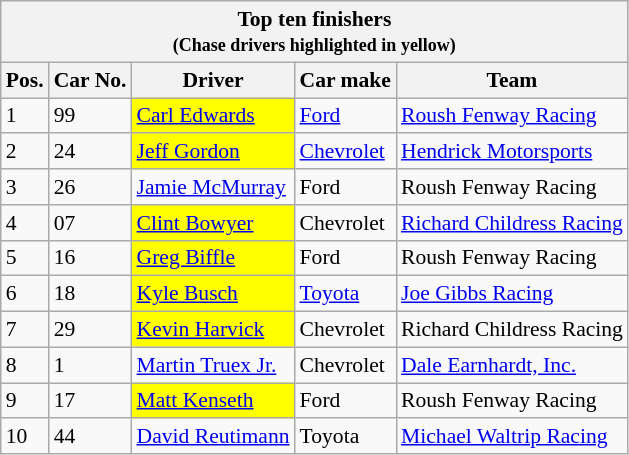<table class="wikitable" style="font-size:90%;">
<tr>
<th colspan="9">Top ten finishers<br><small>(Chase drivers highlighted in yellow)</small></th>
</tr>
<tr>
<th>Pos.</th>
<th>Car No.</th>
<th>Driver</th>
<th>Car make</th>
<th>Team</th>
</tr>
<tr>
<td>1</td>
<td>99</td>
<td style="background:yellow;"><a href='#'>Carl Edwards</a></td>
<td><a href='#'>Ford</a></td>
<td><a href='#'>Roush Fenway Racing</a></td>
</tr>
<tr>
<td>2</td>
<td>24</td>
<td style="background:yellow;"><a href='#'>Jeff Gordon</a></td>
<td><a href='#'>Chevrolet</a></td>
<td><a href='#'>Hendrick Motorsports</a></td>
</tr>
<tr>
<td>3</td>
<td>26</td>
<td><a href='#'>Jamie McMurray</a></td>
<td>Ford</td>
<td>Roush Fenway Racing</td>
</tr>
<tr>
<td>4</td>
<td>07</td>
<td style="background:yellow;"><a href='#'>Clint Bowyer</a></td>
<td>Chevrolet</td>
<td><a href='#'>Richard Childress Racing</a></td>
</tr>
<tr>
<td>5</td>
<td>16</td>
<td style="background:yellow;"><a href='#'>Greg Biffle</a></td>
<td>Ford</td>
<td>Roush Fenway Racing</td>
</tr>
<tr>
<td>6</td>
<td>18</td>
<td style="background:yellow;"><a href='#'>Kyle Busch</a></td>
<td><a href='#'>Toyota</a></td>
<td><a href='#'>Joe Gibbs Racing</a></td>
</tr>
<tr>
<td>7</td>
<td>29</td>
<td style="background:yellow;"><a href='#'>Kevin Harvick</a></td>
<td>Chevrolet</td>
<td>Richard Childress Racing</td>
</tr>
<tr>
<td>8</td>
<td>1</td>
<td><a href='#'>Martin Truex Jr.</a></td>
<td>Chevrolet</td>
<td><a href='#'>Dale Earnhardt, Inc.</a></td>
</tr>
<tr>
<td>9</td>
<td>17</td>
<td style="background:yellow;"><a href='#'>Matt Kenseth</a></td>
<td>Ford</td>
<td>Roush Fenway Racing</td>
</tr>
<tr>
<td>10</td>
<td>44</td>
<td><a href='#'>David Reutimann</a></td>
<td>Toyota</td>
<td><a href='#'>Michael Waltrip Racing</a></td>
</tr>
</table>
